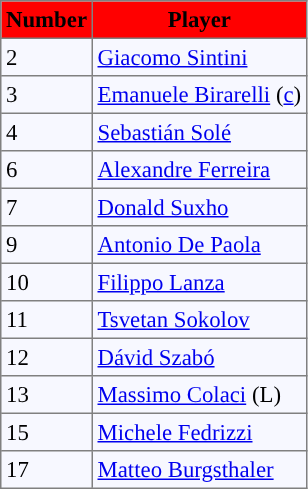<table bgcolor="#f7f8ff" cellpadding="3" cellspacing="0" border="1" style="font-size: 95%; border: gray solid 1px; border-collapse: collapse;">
<tr bgcolor="#ff0000">
<td align=center><strong>Number</strong></td>
<td align=center><strong>Player</strong></td>
</tr>
<tr align=left>
<td>2</td>
<td> <a href='#'>Giacomo Sintini</a></td>
</tr>
<tr align="left">
<td>3</td>
<td> <a href='#'>Emanuele Birarelli</a> (<a href='#'>c</a>)</td>
</tr>
<tr align="left">
<td>4</td>
<td> <a href='#'>Sebastián Solé</a></td>
</tr>
<tr align="left">
<td>6</td>
<td> <a href='#'>Alexandre Ferreira</a></td>
</tr>
<tr align="left">
<td>7</td>
<td> <a href='#'>Donald Suxho</a></td>
</tr>
<tr align="left">
<td>9</td>
<td> <a href='#'>Antonio De Paola</a></td>
</tr>
<tr align="left">
<td>10</td>
<td> <a href='#'>Filippo Lanza</a></td>
</tr>
<tr align="left">
<td>11</td>
<td> <a href='#'>Tsvetan Sokolov</a></td>
</tr>
<tr align="left">
<td>12</td>
<td> <a href='#'>Dávid Szabó</a></td>
</tr>
<tr align="left">
<td>13</td>
<td> <a href='#'>Massimo Colaci</a> (L)</td>
</tr>
<tr align="left">
<td>15</td>
<td> <a href='#'>Michele Fedrizzi</a></td>
</tr>
<tr align="left">
<td>17</td>
<td> <a href='#'>Matteo Burgsthaler</a></td>
</tr>
</table>
